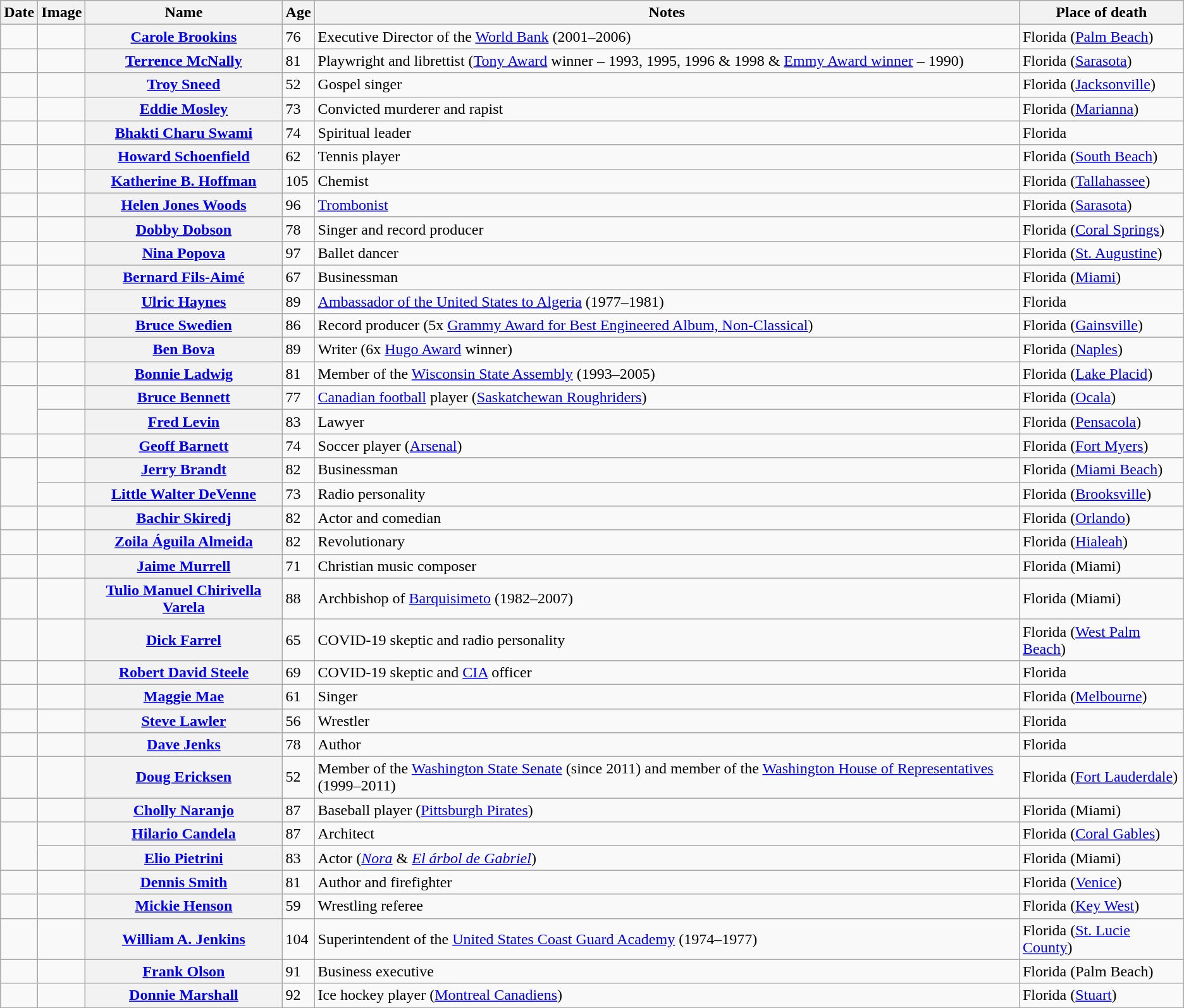<table class="wikitable sortable plainrowheaders">
<tr valign=bottom>
<th scope="col">Date</th>
<th scope="col">Image</th>
<th scope="col">Name</th>
<th scope="col">Age</th>
<th scope="col">Notes</th>
<th scope="col">Place of death</th>
</tr>
<tr>
<td></td>
<td></td>
<th scope="row"><a href='#'>Carole Brookins</a></th>
<td>76</td>
<td>Executive Director of the <a href='#'>World Bank</a> (2001–2006)</td>
<td>Florida (<a href='#'>Palm Beach</a>)</td>
</tr>
<tr>
<td></td>
<td></td>
<th scope="row"><a href='#'>Terrence McNally</a></th>
<td>81</td>
<td>Playwright and librettist (<a href='#'>Tony Award</a> winner – 1993, 1995, 1996 & 1998 & <a href='#'>Emmy Award winner</a> – 1990)</td>
<td>Florida (<a href='#'>Sarasota</a>)</td>
</tr>
<tr>
<td></td>
<td></td>
<th scope="row"><a href='#'>Troy Sneed</a></th>
<td>52</td>
<td>Gospel singer</td>
<td>Florida (<a href='#'>Jacksonville</a>)</td>
</tr>
<tr>
<td></td>
<td></td>
<th scope="row"><a href='#'>Eddie Mosley</a></th>
<td>73</td>
<td>Convicted murderer and rapist</td>
<td>Florida (<a href='#'>Marianna</a>)</td>
</tr>
<tr>
<td></td>
<td></td>
<th scope="row"><a href='#'>Bhakti Charu Swami</a></th>
<td>74</td>
<td>Spiritual leader</td>
<td>Florida</td>
</tr>
<tr>
<td></td>
<td></td>
<th scope="row"><a href='#'>Howard Schoenfield</a></th>
<td>62</td>
<td>Tennis player</td>
<td>Florida (<a href='#'>South Beach</a>)</td>
</tr>
<tr>
<td></td>
<td></td>
<th scope="row"><a href='#'>Katherine B. Hoffman</a></th>
<td>105</td>
<td>Chemist</td>
<td>Florida (<a href='#'>Tallahassee</a>)</td>
</tr>
<tr>
<td></td>
<td></td>
<th scope="row"><a href='#'>Helen Jones Woods</a></th>
<td>96</td>
<td><a href='#'>Trombonist</a></td>
<td>Florida (<a href='#'>Sarasota</a>)</td>
</tr>
<tr>
<td></td>
<td></td>
<th scope="row"><a href='#'>Dobby Dobson</a></th>
<td>78</td>
<td>Singer and record producer</td>
<td>Florida (<a href='#'>Coral Springs</a>)</td>
</tr>
<tr>
<td></td>
<td></td>
<th scope="row"><a href='#'>Nina Popova</a></th>
<td>97</td>
<td>Ballet dancer</td>
<td>Florida (<a href='#'>St. Augustine</a>)</td>
</tr>
<tr>
<td></td>
<td></td>
<th scope="row"><a href='#'>Bernard Fils-Aimé</a></th>
<td>67</td>
<td>Businessman</td>
<td>Florida (<a href='#'>Miami</a>)</td>
</tr>
<tr>
<td></td>
<td></td>
<th scope="row"><a href='#'>Ulric Haynes</a></th>
<td>89</td>
<td><a href='#'>Ambassador of the United States to Algeria</a> (1977–1981)</td>
<td>Florida</td>
</tr>
<tr>
<td></td>
<td></td>
<th scope="row"><a href='#'>Bruce Swedien</a></th>
<td>86</td>
<td>Record producer (5x <a href='#'>Grammy Award for Best Engineered Album, Non-Classical</a>)</td>
<td>Florida (<a href='#'>Gainsville</a>)</td>
</tr>
<tr>
<td></td>
<td></td>
<th scope="row"><a href='#'>Ben Bova</a></th>
<td>89</td>
<td>Writer (6x <a href='#'>Hugo Award</a> winner)</td>
<td>Florida (<a href='#'>Naples</a>)</td>
</tr>
<tr>
<td></td>
<td></td>
<th scope="row"><a href='#'>Bonnie Ladwig</a></th>
<td>81</td>
<td>Member of the <a href='#'>Wisconsin State Assembly</a> (1993–2005)</td>
<td>Florida (<a href='#'>Lake Placid</a>)</td>
</tr>
<tr>
<td rowspan="2"></td>
<td></td>
<th scope="row"><a href='#'>Bruce Bennett</a></th>
<td>77</td>
<td><a href='#'>Canadian football</a> player (<a href='#'>Saskatchewan Roughriders</a>)</td>
<td>Florida (<a href='#'>Ocala</a>)</td>
</tr>
<tr>
<td></td>
<th scope="row"><a href='#'>Fred Levin</a></th>
<td>83</td>
<td>Lawyer</td>
<td>Florida (<a href='#'>Pensacola</a>)</td>
</tr>
<tr>
<td></td>
<td></td>
<th scope="row"><a href='#'>Geoff Barnett</a></th>
<td>74</td>
<td>Soccer player (<a href='#'>Arsenal</a>)</td>
<td>Florida (<a href='#'>Fort Myers</a>)</td>
</tr>
<tr>
<td rowspan="2"></td>
<td></td>
<th scope="row"><a href='#'>Jerry Brandt</a></th>
<td>82</td>
<td>Businessman</td>
<td>Florida (<a href='#'>Miami Beach</a>)</td>
</tr>
<tr>
<td></td>
<th scope="row"><a href='#'>Little Walter DeVenne</a></th>
<td>73</td>
<td>Radio personality</td>
<td>Florida (<a href='#'>Brooksville</a>)</td>
</tr>
<tr>
<td></td>
<td></td>
<th scope="row"><a href='#'>Bachir Skiredj</a></th>
<td>82</td>
<td>Actor and comedian</td>
<td>Florida (<a href='#'>Orlando</a>)</td>
</tr>
<tr>
<td></td>
<td></td>
<th scope="row"><a href='#'>Zoila Águila Almeida</a></th>
<td>82</td>
<td>Revolutionary</td>
<td>Florida (<a href='#'>Hialeah</a>)</td>
</tr>
<tr>
<td></td>
<td></td>
<th scope="row"><a href='#'>Jaime Murrell</a></th>
<td>71</td>
<td>Christian music composer</td>
<td>Florida (Miami)</td>
</tr>
<tr>
<td></td>
<td></td>
<th scope="row"><a href='#'>Tulio Manuel Chirivella Varela</a></th>
<td>88</td>
<td>Archbishop of <a href='#'>Barquisimeto</a> (1982–2007)</td>
<td>Florida (Miami)</td>
</tr>
<tr>
<td></td>
<td></td>
<th scope="row"><a href='#'>Dick Farrel</a></th>
<td>65</td>
<td>COVID-19 skeptic and radio personality</td>
<td>Florida (<a href='#'>West Palm Beach</a>)</td>
</tr>
<tr>
<td></td>
<td></td>
<th scope="row"><a href='#'>Robert David Steele</a></th>
<td>69</td>
<td>COVID-19 skeptic and <a href='#'>CIA</a> officer</td>
<td>Florida</td>
</tr>
<tr>
<td></td>
<td></td>
<th scope="row"><a href='#'>Maggie Mae</a></th>
<td>61</td>
<td>Singer</td>
<td>Florida (<a href='#'>Melbourne</a>)</td>
</tr>
<tr>
<td></td>
<td></td>
<th scope="row"><a href='#'>Steve Lawler</a></th>
<td>56</td>
<td>Wrestler</td>
<td>Florida</td>
</tr>
<tr>
<td></td>
<td></td>
<th scope="row"><a href='#'>Dave Jenks</a></th>
<td>78</td>
<td>Author</td>
<td>Florida</td>
</tr>
<tr>
<td></td>
<td></td>
<th scope="row"><a href='#'>Doug Ericksen</a></th>
<td>52</td>
<td>Member of the <a href='#'>Washington State Senate</a> (since 2011) and member of the <a href='#'>Washington House of Representatives</a> (1999–2011)</td>
<td>Florida (<a href='#'>Fort Lauderdale</a>)</td>
</tr>
<tr>
<td></td>
<td></td>
<th scope="row"><a href='#'>Cholly Naranjo</a></th>
<td>87</td>
<td>Baseball player (<a href='#'>Pittsburgh Pirates</a>)</td>
<td>Florida (Miami)</td>
</tr>
<tr>
<td rowspan="2"></td>
<td></td>
<th scope="row"><a href='#'>Hilario Candela</a></th>
<td>87</td>
<td>Architect</td>
<td>Florida (<a href='#'>Coral Gables</a>)</td>
</tr>
<tr>
<td></td>
<th scope="row"><a href='#'>Elio Pietrini</a></th>
<td>83</td>
<td>Actor (<em><a href='#'>Nora</a></em> & <em><a href='#'>El árbol de Gabriel</a></em>)</td>
<td>Florida (Miami)</td>
</tr>
<tr>
<td></td>
<td></td>
<th scope="row"><a href='#'>Dennis Smith</a></th>
<td>81</td>
<td>Author and firefighter</td>
<td>Florida (<a href='#'>Venice</a>)</td>
</tr>
<tr>
<td></td>
<td></td>
<th scope="row"><a href='#'>Mickie Henson</a></th>
<td>59</td>
<td>Wrestling referee</td>
<td>Florida (<a href='#'>Key West</a>)</td>
</tr>
<tr>
<td></td>
<td></td>
<th scope="row"><a href='#'>William A. Jenkins</a></th>
<td>104</td>
<td>Superintendent of the <a href='#'>United States Coast Guard Academy</a> (1974–1977)</td>
<td>Florida (<a href='#'>St. Lucie County</a>)</td>
</tr>
<tr>
<td></td>
<td></td>
<th scope="row"><a href='#'>Frank Olson</a></th>
<td>91</td>
<td>Business executive</td>
<td>Florida (Palm Beach)</td>
</tr>
<tr>
<td></td>
<td></td>
<th scope="row"><a href='#'>Donnie Marshall</a></th>
<td>92</td>
<td>Ice hockey player (<a href='#'>Montreal Canadiens</a>)</td>
<td>Florida (<a href='#'>Stuart</a>)</td>
</tr>
</table>
